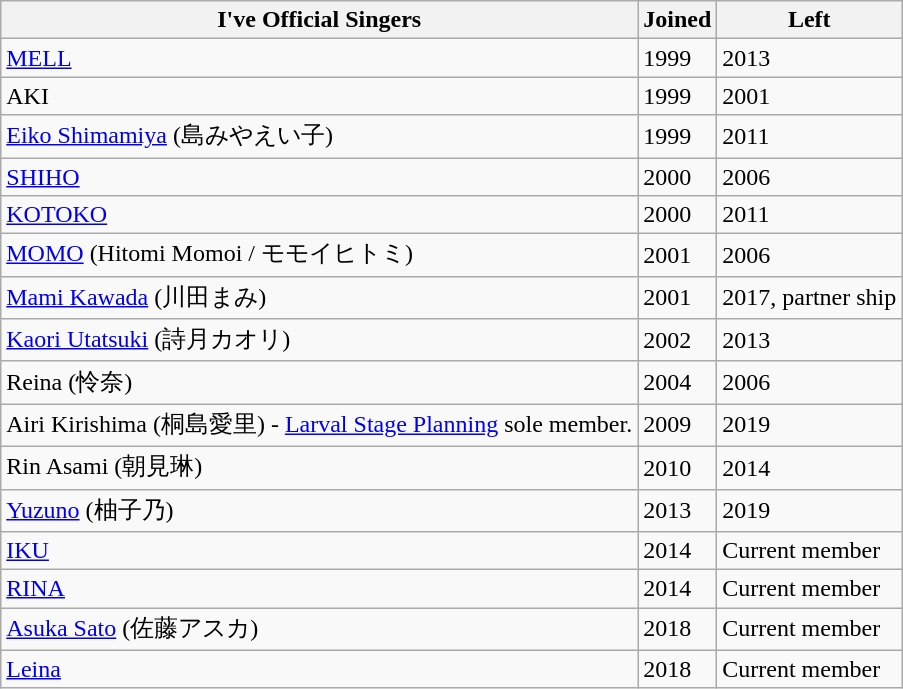<table class="wikitable">
<tr>
<th>I've Official Singers</th>
<th>Joined</th>
<th>Left</th>
</tr>
<tr>
<td><a href='#'>MELL</a></td>
<td>1999</td>
<td>2013</td>
</tr>
<tr>
<td>AKI</td>
<td>1999</td>
<td>2001</td>
</tr>
<tr>
<td><a href='#'>Eiko Shimamiya</a> (島みやえい子)</td>
<td>1999</td>
<td>2011</td>
</tr>
<tr>
<td><a href='#'>SHIHO</a></td>
<td>2000</td>
<td>2006</td>
</tr>
<tr>
<td><a href='#'>KOTOKO</a></td>
<td>2000</td>
<td>2011</td>
</tr>
<tr>
<td><a href='#'>MOMO</a> (Hitomi Momoi / モモイヒトミ)</td>
<td>2001</td>
<td>2006</td>
</tr>
<tr>
<td><a href='#'>Mami Kawada</a> (川田まみ)</td>
<td>2001</td>
<td>2017, partner ship</td>
</tr>
<tr>
<td><a href='#'>Kaori Utatsuki</a> (詩月カオリ)</td>
<td>2002</td>
<td>2013</td>
</tr>
<tr>
<td>Reina (怜奈)</td>
<td>2004</td>
<td>2006</td>
</tr>
<tr>
<td>Airi Kirishima (桐島愛里) - <a href='#'>Larval Stage Planning</a> sole member.</td>
<td>2009</td>
<td>2019</td>
</tr>
<tr>
<td>Rin Asami (朝見琳)</td>
<td>2010</td>
<td>2014</td>
</tr>
<tr>
<td><a href='#'>Yuzuno</a> (柚子乃)</td>
<td>2013</td>
<td>2019</td>
</tr>
<tr>
<td><a href='#'>IKU</a></td>
<td>2014</td>
<td>Current member</td>
</tr>
<tr>
<td><a href='#'>RINA</a></td>
<td>2014</td>
<td>Current member</td>
</tr>
<tr>
<td><a href='#'>Asuka Sato</a> (佐藤アスカ)</td>
<td>2018</td>
<td>Current member</td>
</tr>
<tr>
<td><a href='#'>Leina</a></td>
<td>2018</td>
<td>Current member</td>
</tr>
</table>
